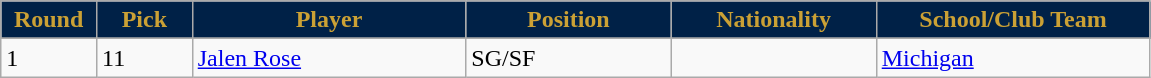<table class="wikitable sortable sortable">
<tr>
<th style="background:#002147;color:#CBA135;" width="7%">Round</th>
<th style="background:#002147;color:#CBA135;" width="7%">Pick</th>
<th style="background:#002147;color:#CBA135;" width="20%">Player</th>
<th style="background:#002147;color:#CBA135;" width="15%">Position</th>
<th style="background:#002147;color:#CBA135;" width="15%">Nationality</th>
<th style="background:#002147;color:#CBA135;" width="20%">School/Club Team</th>
</tr>
<tr style="text-align: center">
</tr>
<tr>
<td>1</td>
<td>11</td>
<td><a href='#'>Jalen Rose</a></td>
<td>SG/SF</td>
<td></td>
<td><a href='#'>Michigan</a></td>
</tr>
</table>
